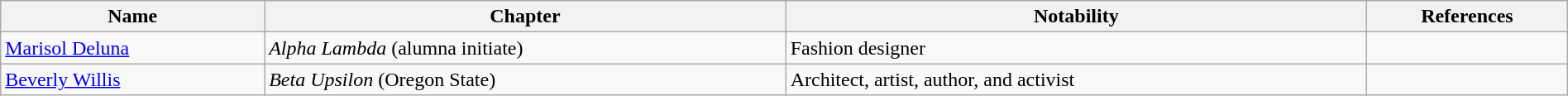<table class="wikitable" style="width:100%;">
<tr>
<th>Name</th>
<th>Chapter</th>
<th>Notability</th>
<th>References</th>
</tr>
<tr>
<td><a href='#'>Marisol Deluna</a></td>
<td><em>Alpha Lambda</em>  (alumna initiate)</td>
<td>Fashion designer</td>
<td></td>
</tr>
<tr>
<td><a href='#'>Beverly Willis</a></td>
<td><em>Beta Upsilon</em>  (Oregon State)</td>
<td>Architect, artist, author, and activist</td>
<td></td>
</tr>
</table>
